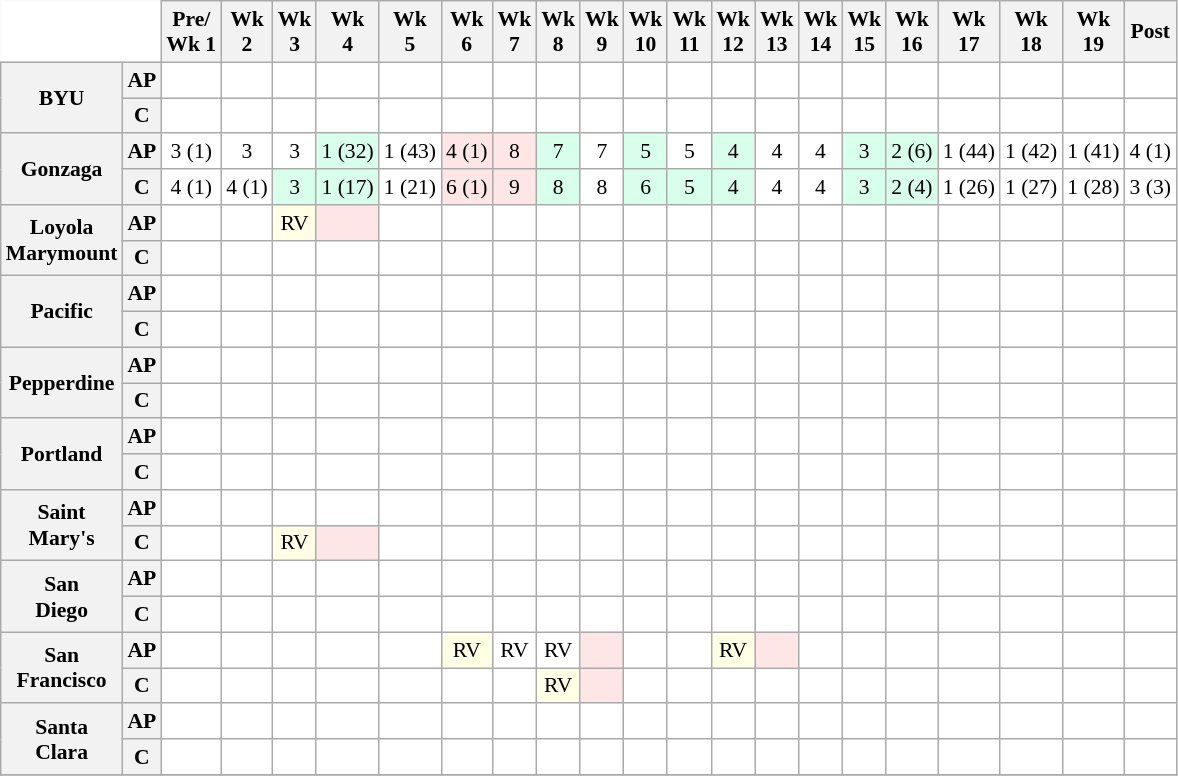<table class="wikitable" style="white-space:nowrap;font-size:90%;text-align:center;">
<tr>
<th colspan=2 style="background:white; border-top-style:hidden; border-left-style:hidden;"> </th>
<th>Pre/<br>Wk 1</th>
<th>Wk<br>2</th>
<th>Wk<br>3</th>
<th>Wk<br>4</th>
<th>Wk<br>5</th>
<th>Wk<br>6</th>
<th>Wk<br>7</th>
<th>Wk<br>8</th>
<th>Wk<br>9</th>
<th>Wk<br>10</th>
<th>Wk<br>11</th>
<th>Wk<br>12</th>
<th>Wk<br>13</th>
<th>Wk<br>14</th>
<th>Wk<br>15</th>
<th>Wk<br>16</th>
<th>Wk<br>17</th>
<th>Wk<br>18</th>
<th>Wk<br>19</th>
<th>Post</th>
</tr>
<tr style="text-align:center;">
<th rowspan=2 style=>BYU</th>
<th>AP</th>
<td style="background:#FFF;"></td>
<td style="background:#FFF;"></td>
<td style="background:#FFF;"></td>
<td style="background:#FFF;"></td>
<td style="background:#FFF;"></td>
<td style="background:#FFF;"></td>
<td style="background:#FFF;"></td>
<td style="background:#FFF;"></td>
<td style="background:#FFF;"></td>
<td style="background:#FFF;"></td>
<td style="background:#FFF;"></td>
<td style="background:#FFF;"></td>
<td style="background:#FFF;"></td>
<td style="background:#FFF;"></td>
<td style="background:#FFF;"></td>
<td style="background:#FFF;"></td>
<td style="background:#FFF;"></td>
<td style="background:#FFF;"></td>
<td style="background:#FFF;"></td>
<td style="background:#FFF;"></td>
</tr>
<tr style="text-align:center;">
<th>C</th>
<td style="background:#FFF;"></td>
<td style="background:#FFF;"></td>
<td style="background:#FFF;"></td>
<td style="background:#FFF;"></td>
<td style="background:#FFF;"></td>
<td style="background:#FFF;"></td>
<td style="background:#FFF;"></td>
<td style="background:#FFF;"></td>
<td style="background:#FFF;"></td>
<td style="background:#FFF;"></td>
<td style="background:#FFF;"></td>
<td style="background:#FFF;"></td>
<td style="background:#FFF;"></td>
<td style="background:#FFF;"></td>
<td style="background:#FFF;"></td>
<td style="background:#FFF;"></td>
<td style="background:#FFF;"></td>
<td style="background:#FFF;"></td>
<td style="background:#FFF;"></td>
<td style="background:#FFF;"></td>
</tr>
<tr style="text-align:center;">
<th rowspan=2 style=>Gonzaga</th>
<th>AP</th>
<td style="background:#FFF;">3 (1)</td>
<td style="background:#FFF;">3</td>
<td style="background:#FFF;">3</td>
<td style="background:#d8ffeb;">1 (32)</td>
<td style="background:#FFF;">1 (43)</td>
<td style="background:#ffe6e6;">4 (1)</td>
<td style="background:#ffe6e6;">8</td>
<td style="background:#d8ffeb;">7</td>
<td style="background:#FFF;">7</td>
<td style="background:#d8ffeb;">5</td>
<td style="background:#FFF;">5</td>
<td style="background:#d8ffeb;">4</td>
<td style="background:#FFF;">4</td>
<td style="background:#FFF;">4</td>
<td style="background:#d8ffeb;">3</td>
<td style="background:#d8ffeb;">2 (6)</td>
<td style="background:#FFF;">1 (44)</td>
<td style="background:#FFF;">1 (42)</td>
<td style="background:#FFF;">1 (41)</td>
<td style="background:#FFF;">4 (1)</td>
</tr>
<tr style="text-align:center;">
<th>C</th>
<td style="background:#FFF;">4 (1)</td>
<td style="background:#FFF;">4 (1)</td>
<td style="background:#d8ffeb;">3</td>
<td style="background:#d8ffeb;">1 (17)</td>
<td style="background:#FFF;">1 (21)</td>
<td style="background:#ffe6e6;">6 (1)</td>
<td style="background:#ffe6e6;">9</td>
<td style="background:#d8ffeb;">8</td>
<td style="background:#FFF;">8</td>
<td style="background:#d8ffeb;">6</td>
<td style="background:#d8ffeb;">5</td>
<td style="background:#d8ffeb;">4</td>
<td style="background:#FFF;">4</td>
<td style="background:#FFF;">4</td>
<td style="background:#d8ffeb;">3</td>
<td style="background:#d8ffeb;">2 (4)</td>
<td style="background:#FFF;">1 (26)</td>
<td style="background:#FFF;">1 (27)</td>
<td style="background:#FFF;">1 (28)</td>
<td style="background:#FFF;">3 (3)</td>
</tr>
<tr style="text-align:center;">
<th rowspan=2 style=>Loyola<br>Marymount</th>
<th>AP</th>
<td style="background:#FFF;"></td>
<td style="background:#FFF;"></td>
<td style="background:#ffffe6;">RV</td>
<td style="background:#ffe6e6;"></td>
<td style="background:#FFF;"></td>
<td style="background:#FFF;"></td>
<td style="background:#FFF;"></td>
<td style="background:#FFF;"></td>
<td style="background:#FFF;"></td>
<td style="background:#FFF;"></td>
<td style="background:#FFF;"></td>
<td style="background:#FFF;"></td>
<td style="background:#FFF;"></td>
<td style="background:#FFF;"></td>
<td style="background:#FFF;"></td>
<td style="background:#FFF;"></td>
<td style="background:#FFF;"></td>
<td style="background:#FFF;"></td>
<td style="background:#FFF;"></td>
<td style="background:#FFF;"></td>
</tr>
<tr style="text-align:center;">
<th>C</th>
<td style="background:#FFF;"></td>
<td style="background:#FFF;"></td>
<td style="background:#FFF;"></td>
<td style="background:#FFF;"></td>
<td style="background:#FFF;"></td>
<td style="background:#FFF;"></td>
<td style="background:#FFF;"></td>
<td style="background:#FFF;"></td>
<td style="background:#FFF;"></td>
<td style="background:#FFF;"></td>
<td style="background:#FFF;"></td>
<td style="background:#FFF;"></td>
<td style="background:#FFF;"></td>
<td style="background:#FFF;"></td>
<td style="background:#FFF;"></td>
<td style="background:#FFF;"></td>
<td style="background:#FFF;"></td>
<td style="background:#FFF;"></td>
<td style="background:#FFF;"></td>
<td style="background:#FFF;"></td>
</tr>
<tr style="text-align:center;">
<th rowspan=2 style=>Pacific</th>
<th>AP</th>
<td style="background:#FFF;"></td>
<td style="background:#FFF;"></td>
<td style="background:#FFF;"></td>
<td style="background:#FFF;"></td>
<td style="background:#FFF;"></td>
<td style="background:#FFF;"></td>
<td style="background:#FFF;"></td>
<td style="background:#FFF;"></td>
<td style="background:#FFF;"></td>
<td style="background:#FFF;"></td>
<td style="background:#FFF;"></td>
<td style="background:#FFF;"></td>
<td style="background:#FFF;"></td>
<td style="background:#FFF;"></td>
<td style="background:#FFF;"></td>
<td style="background:#FFF;"></td>
<td style="background:#FFF;"></td>
<td style="background:#FFF;"></td>
<td style="background:#FFF;"></td>
<td style="background:#FFF;"></td>
</tr>
<tr style="text-align:center;">
<th>C</th>
<td style="background:#FFF;"></td>
<td style="background:#FFF;"></td>
<td style="background:#FFF;"></td>
<td style="background:#FFF;"></td>
<td style="background:#FFF;"></td>
<td style="background:#FFF;"></td>
<td style="background:#FFF;"></td>
<td style="background:#FFF;"></td>
<td style="background:#FFF;"></td>
<td style="background:#FFF;"></td>
<td style="background:#FFF;"></td>
<td style="background:#FFF;"></td>
<td style="background:#FFF;"></td>
<td style="background:#FFF;"></td>
<td style="background:#FFF;"></td>
<td style="background:#FFF;"></td>
<td style="background:#FFF;"></td>
<td style="background:#FFF;"></td>
<td style="background:#FFF;"></td>
<td style="background:#FFF;"></td>
</tr>
<tr style="text-align:center;">
<th rowspan=2 style=>Pepperdine</th>
<th>AP</th>
<td style="background:#FFF;"></td>
<td style="background:#FFF;"></td>
<td style="background:#FFF;"></td>
<td style="background:#FFF;"></td>
<td style="background:#FFF;"></td>
<td style="background:#FFF;"></td>
<td style="background:#FFF;"></td>
<td style="background:#FFF;"></td>
<td style="background:#FFF;"></td>
<td style="background:#FFF;"></td>
<td style="background:#FFF;"></td>
<td style="background:#FFF;"></td>
<td style="background:#FFF;"></td>
<td style="background:#FFF;"></td>
<td style="background:#FFF;"></td>
<td style="background:#FFF;"></td>
<td style="background:#FFF;"></td>
<td style="background:#FFF;"></td>
<td style="background:#FFF;"></td>
<td style="background:#FFF;"></td>
</tr>
<tr style="text-align:center;">
<th>C</th>
<td style="background:#FFF;"></td>
<td style="background:#FFF;"></td>
<td style="background:#FFF;"></td>
<td style="background:#FFF;"></td>
<td style="background:#FFF;"></td>
<td style="background:#FFF;"></td>
<td style="background:#FFF;"></td>
<td style="background:#FFF;"></td>
<td style="background:#FFF;"></td>
<td style="background:#FFF;"></td>
<td style="background:#FFF;"></td>
<td style="background:#FFF;"></td>
<td style="background:#FFF;"></td>
<td style="background:#FFF;"></td>
<td style="background:#FFF;"></td>
<td style="background:#FFF;"></td>
<td style="background:#FFF;"></td>
<td style="background:#FFF;"></td>
<td style="background:#FFF;"></td>
<td style="background:#FFF;"></td>
</tr>
<tr style="text-align:center;">
<th rowspan=2 style=>Portland</th>
<th>AP</th>
<td style="background:#FFF;"></td>
<td style="background:#FFF;"></td>
<td style="background:#FFF;"></td>
<td style="background:#FFF;"></td>
<td style="background:#FFF;"></td>
<td style="background:#FFF;"></td>
<td style="background:#FFF;"></td>
<td style="background:#FFF;"></td>
<td style="background:#FFF;"></td>
<td style="background:#FFF;"></td>
<td style="background:#FFF;"></td>
<td style="background:#FFF;"></td>
<td style="background:#FFF;"></td>
<td style="background:#FFF;"></td>
<td style="background:#FFF;"></td>
<td style="background:#FFF;"></td>
<td style="background:#FFF;"></td>
<td style="background:#FFF;"></td>
<td style="background:#FFF;"></td>
<td style="background:#FFF;"></td>
</tr>
<tr style="text-align:center;">
<th>C</th>
<td style="background:#FFF;"></td>
<td style="background:#FFF;"></td>
<td style="background:#FFF;"></td>
<td style="background:#FFF;"></td>
<td style="background:#FFF;"></td>
<td style="background:#FFF;"></td>
<td style="background:#FFF;"></td>
<td style="background:#FFF;"></td>
<td style="background:#FFF;"></td>
<td style="background:#FFF;"></td>
<td style="background:#FFF;"></td>
<td style="background:#FFF;"></td>
<td style="background:#FFF;"></td>
<td style="background:#FFF;"></td>
<td style="background:#FFF;"></td>
<td style="background:#FFF;"></td>
<td style="background:#FFF;"></td>
<td style="background:#FFF;"></td>
<td style="background:#FFF;"></td>
<td style="background:#FFF;"></td>
</tr>
<tr style="text-align:center;">
<th rowspan=2 style=>Saint<br>Mary's</th>
<th>AP</th>
<td style="background:#FFF;"></td>
<td style="background:#FFF;"></td>
<td style="background:#FFF;"></td>
<td style="background:#FFF;"></td>
<td style="background:#FFF;"></td>
<td style="background:#FFF;"></td>
<td style="background:#FFF;"></td>
<td style="background:#FFF;"></td>
<td style="background:#FFF;"></td>
<td style="background:#FFF;"></td>
<td style="background:#FFF;"></td>
<td style="background:#FFF;"></td>
<td style="background:#FFF;"></td>
<td style="background:#FFF;"></td>
<td style="background:#FFF;"></td>
<td style="background:#FFF;"></td>
<td style="background:#FFF;"></td>
<td style="background:#FFF;"></td>
<td style="background:#FFF;"></td>
<td style="background:#FFF;"></td>
</tr>
<tr style="text-align:center;">
<th>C</th>
<td style="background:#FFF;"></td>
<td style="background:#FFF;"></td>
<td style="background:#ffffe6;">RV</td>
<td style="background:#ffe6e6;"></td>
<td style="background:#FFF;"></td>
<td style="background:#FFF;"></td>
<td style="background:#FFF;"></td>
<td style="background:#FFF;"></td>
<td style="background:#FFF;"></td>
<td style="background:#FFF;"></td>
<td style="background:#FFF;"></td>
<td style="background:#FFF;"></td>
<td style="background:#FFF;"></td>
<td style="background:#FFF;"></td>
<td style="background:#FFF;"></td>
<td style="background:#FFF;"></td>
<td style="background:#FFF;"></td>
<td style="background:#FFF;"></td>
<td style="background:#FFF;"></td>
<td style="background:#FFF;"></td>
</tr>
<tr style="text-align:center;">
<th rowspan=2 style=>San<br>Diego</th>
<th>AP</th>
<td style="background:#FFF;"></td>
<td style="background:#FFF;"></td>
<td style="background:#FFF;"></td>
<td style="background:#FFF;"></td>
<td style="background:#FFF;"></td>
<td style="background:#FFF;"></td>
<td style="background:#FFF;"></td>
<td style="background:#FFF;"></td>
<td style="background:#FFF;"></td>
<td style="background:#FFF;"></td>
<td style="background:#FFF;"></td>
<td style="background:#FFF;"></td>
<td style="background:#FFF;"></td>
<td style="background:#FFF;"></td>
<td style="background:#FFF;"></td>
<td style="background:#FFF;"></td>
<td style="background:#FFF;"></td>
<td style="background:#FFF;"></td>
<td style="background:#FFF;"></td>
<td style="background:#FFF;"></td>
</tr>
<tr style="text-align:center;">
<th>C</th>
<td style="background:#FFF;"></td>
<td style="background:#FFF;"></td>
<td style="background:#FFF;"></td>
<td style="background:#FFF;"></td>
<td style="background:#FFF;"></td>
<td style="background:#FFF;"></td>
<td style="background:#FFF;"></td>
<td style="background:#FFF;"></td>
<td style="background:#FFF;"></td>
<td style="background:#FFF;"></td>
<td style="background:#FFF;"></td>
<td style="background:#FFF;"></td>
<td style="background:#FFF;"></td>
<td style="background:#FFF;"></td>
<td style="background:#FFF;"></td>
<td style="background:#FFF;"></td>
<td style="background:#FFF;"></td>
<td style="background:#FFF;"></td>
<td style="background:#FFF;"></td>
<td style="background:#FFF;"></td>
</tr>
<tr style="text-align:center;">
<th rowspan=2 style=>San<br>Francisco</th>
<th>AP</th>
<td style="background:#FFF;"></td>
<td style="background:#FFF;"></td>
<td style="background:#FFF;"></td>
<td style="background:#FFF;"></td>
<td style="background:#FFF;"></td>
<td style="background:#ffffe6;">RV</td>
<td style="background:#FFF;">RV</td>
<td style="background:#FFF;">RV</td>
<td style="background:#ffe6e6;"></td>
<td style="background:#FFF;"></td>
<td style="background:#FFF;"></td>
<td style="background:#ffffe6;">RV</td>
<td style="background:#ffe6e6;"></td>
<td style="background:#FFF;"></td>
<td style="background:#FFF;"></td>
<td style="background:#FFF;"></td>
<td style="background:#FFF;"></td>
<td style="background:#FFF;"></td>
<td style="background:#FFF;"></td>
<td style="background:#FFF;"></td>
</tr>
<tr style="text-align:center;">
<th>C</th>
<td style="background:#FFF;"></td>
<td style="background:#FFF;"></td>
<td style="background:#FFF;"></td>
<td style="background:#FFF;"></td>
<td style="background:#FFF;"></td>
<td style="background:#FFF;"></td>
<td style="background:#FFF;"></td>
<td style="background:#ffffe6;">RV</td>
<td style="background:#ffe6e6;"></td>
<td style="background:#FFF;"></td>
<td style="background:#FFF;"></td>
<td style="background:#FFF;"></td>
<td style="background:#FFF;"></td>
<td style="background:#FFF;"></td>
<td style="background:#FFF;"></td>
<td style="background:#FFF;"></td>
<td style="background:#FFF;"></td>
<td style="background:#FFF;"></td>
<td style="background:#FFF;"></td>
<td style="background:#FFF;"></td>
</tr>
<tr style="text-align:center;">
<th rowspan=2 style=>Santa<br>Clara</th>
<th>AP</th>
<td style="background:#FFF;"></td>
<td style="background:#FFF;"></td>
<td style="background:#FFF;"></td>
<td style="background:#FFF;"></td>
<td style="background:#FFF;"></td>
<td style="background:#FFF;"></td>
<td style="background:#FFF;"></td>
<td style="background:#FFF;"></td>
<td style="background:#FFF;"></td>
<td style="background:#FFF;"></td>
<td style="background:#FFF;"></td>
<td style="background:#FFF;"></td>
<td style="background:#FFF;"></td>
<td style="background:#FFF;"></td>
<td style="background:#FFF;"></td>
<td style="background:#FFF;"></td>
<td style="background:#FFF;"></td>
<td style="background:#FFF;"></td>
<td style="background:#FFF;"></td>
<td style="background:#FFF;"></td>
</tr>
<tr style="text-align:center;">
<th>C</th>
<td style="background:#FFF;"></td>
<td style="background:#FFF;"></td>
<td style="background:#FFF;"></td>
<td style="background:#FFF;"></td>
<td style="background:#FFF;"></td>
<td style="background:#FFF;"></td>
<td style="background:#FFF;"></td>
<td style="background:#FFF;"></td>
<td style="background:#FFF;"></td>
<td style="background:#FFF;"></td>
<td style="background:#FFF;"></td>
<td style="background:#FFF;"></td>
<td style="background:#FFF;"></td>
<td style="background:#FFF;"></td>
<td style="background:#FFF;"></td>
<td style="background:#FFF;"></td>
<td style="background:#FFF;"></td>
<td style="background:#FFF;"></td>
<td style="background:#FFF;"></td>
<td style="background:#FFF;"></td>
</tr>
<tr>
</tr>
</table>
